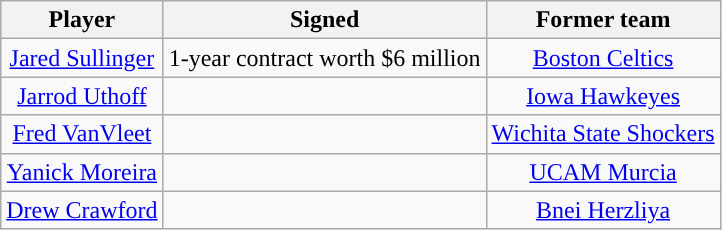<table class="wikitable sortable sortable" style="text-align: center">
<tr>
<th>Player</th>
<th>Signed</th>
<th>Former team</th>
</tr>
<tr style="text-align: center">
<td><a href='#'>Jared Sullinger</a></td>
<td>1-year contract worth $6 million</td>
<td><a href='#'>Boston Celtics</a></td>
</tr>
<tr style="text-align: center">
<td><a href='#'>Jarrod Uthoff</a></td>
<td></td>
<td><a href='#'>Iowa Hawkeyes</a></td>
</tr>
<tr style="text-align: center">
<td><a href='#'>Fred VanVleet</a></td>
<td></td>
<td><a href='#'>Wichita State Shockers</a></td>
</tr>
<tr style="text-align: center">
<td><a href='#'>Yanick Moreira</a></td>
<td></td>
<td><a href='#'>UCAM Murcia</a></td>
</tr>
<tr style="text-align: center">
<td><a href='#'>Drew Crawford</a></td>
<td></td>
<td><a href='#'>Bnei Herzliya</a></td>
</tr>
</table>
